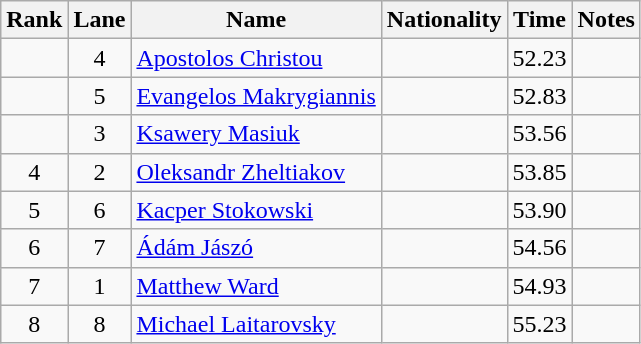<table class="wikitable sortable" style="text-align:center">
<tr>
<th>Rank</th>
<th>Lane</th>
<th>Name</th>
<th>Nationality</th>
<th>Time</th>
<th>Notes</th>
</tr>
<tr>
<td></td>
<td>4</td>
<td align=left><a href='#'>Apostolos Christou</a></td>
<td align=left></td>
<td>52.23</td>
<td></td>
</tr>
<tr>
<td></td>
<td>5</td>
<td align=left><a href='#'>Evangelos Makrygiannis</a></td>
<td align=left></td>
<td>52.83</td>
<td></td>
</tr>
<tr>
<td></td>
<td>3</td>
<td align=left><a href='#'>Ksawery Masiuk</a></td>
<td align=left></td>
<td>53.56</td>
<td></td>
</tr>
<tr>
<td>4</td>
<td>2</td>
<td align=left><a href='#'>Oleksandr Zheltiakov</a></td>
<td align=left></td>
<td>53.85</td>
<td></td>
</tr>
<tr>
<td>5</td>
<td>6</td>
<td align=left><a href='#'>Kacper Stokowski</a></td>
<td align=left></td>
<td>53.90</td>
<td></td>
</tr>
<tr>
<td>6</td>
<td>7</td>
<td align=left><a href='#'>Ádám Jászó</a></td>
<td align=left></td>
<td>54.56</td>
<td></td>
</tr>
<tr>
<td>7</td>
<td>1</td>
<td align=left><a href='#'>Matthew Ward</a></td>
<td align=left></td>
<td>54.93</td>
<td></td>
</tr>
<tr>
<td>8</td>
<td>8</td>
<td align=left><a href='#'>Michael Laitarovsky</a></td>
<td align=left></td>
<td>55.23</td>
<td></td>
</tr>
</table>
